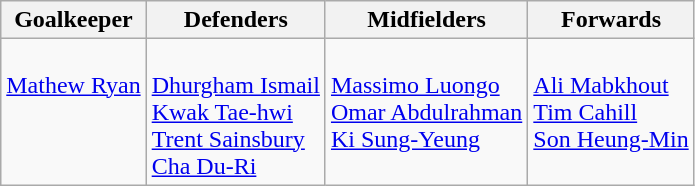<table class="wikitable">
<tr>
<th>Goalkeeper</th>
<th>Defenders</th>
<th>Midfielders</th>
<th>Forwards</th>
</tr>
<tr>
<td valign=top><br> <a href='#'>Mathew Ryan</a></td>
<td valign=top><br> <a href='#'>Dhurgham Ismail</a><br>
 <a href='#'>Kwak Tae-hwi</a><br>
 <a href='#'>Trent Sainsbury</a><br>
 <a href='#'>Cha Du-Ri</a></td>
<td valign=top><br> <a href='#'>Massimo Luongo</a><br>
 <a href='#'>Omar Abdulrahman</a><br>
 <a href='#'>Ki Sung-Yeung</a></td>
<td valign=top><br> <a href='#'>Ali Mabkhout</a><br>
 <a href='#'>Tim Cahill</a><br>
 <a href='#'>Son Heung-Min</a></td>
</tr>
</table>
